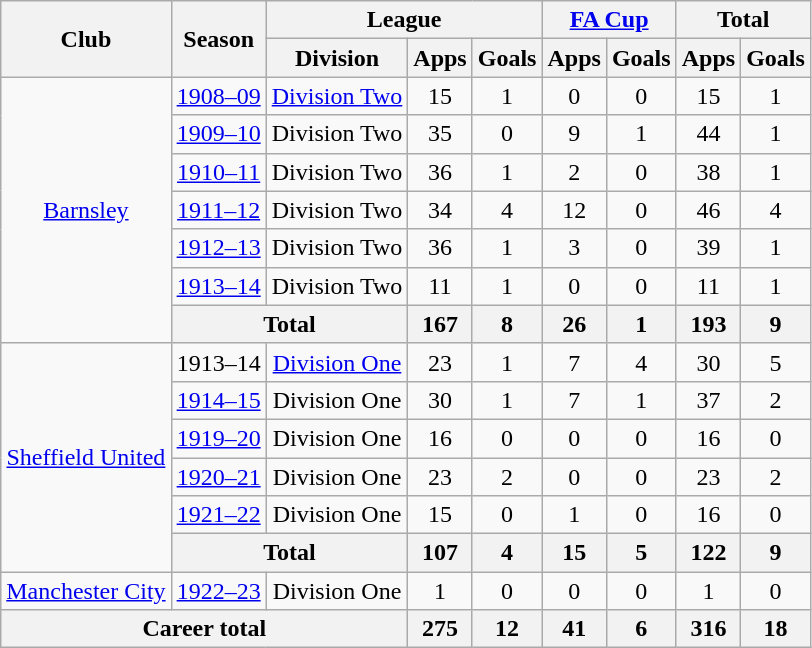<table class=wikitable style=text-align:center>
<tr>
<th rowspan="2">Club</th>
<th rowspan="2">Season</th>
<th colspan="3">League</th>
<th colspan="2"><a href='#'>FA Cup</a></th>
<th colspan="2">Total</th>
</tr>
<tr>
<th>Division</th>
<th>Apps</th>
<th>Goals</th>
<th>Apps</th>
<th>Goals</th>
<th>Apps</th>
<th>Goals</th>
</tr>
<tr>
<td rowspan="7"><a href='#'>Barnsley</a></td>
<td><a href='#'>1908–09</a></td>
<td><a href='#'>Division Two</a></td>
<td>15</td>
<td>1</td>
<td>0</td>
<td>0</td>
<td>15</td>
<td>1</td>
</tr>
<tr>
<td><a href='#'>1909–10</a></td>
<td>Division Two</td>
<td>35</td>
<td>0</td>
<td>9</td>
<td>1</td>
<td>44</td>
<td>1</td>
</tr>
<tr>
<td><a href='#'>1910–11</a></td>
<td>Division Two</td>
<td>36</td>
<td>1</td>
<td>2</td>
<td>0</td>
<td>38</td>
<td>1</td>
</tr>
<tr>
<td><a href='#'>1911–12</a></td>
<td>Division Two</td>
<td>34</td>
<td>4</td>
<td>12</td>
<td>0</td>
<td>46</td>
<td>4</td>
</tr>
<tr>
<td><a href='#'>1912–13</a></td>
<td>Division Two</td>
<td>36</td>
<td>1</td>
<td>3</td>
<td>0</td>
<td>39</td>
<td>1</td>
</tr>
<tr>
<td><a href='#'>1913–14</a></td>
<td>Division Two</td>
<td>11</td>
<td>1</td>
<td>0</td>
<td>0</td>
<td>11</td>
<td>1</td>
</tr>
<tr>
<th colspan="2">Total</th>
<th>167</th>
<th>8</th>
<th>26</th>
<th>1</th>
<th>193</th>
<th>9</th>
</tr>
<tr>
<td rowspan="6"><a href='#'>Sheffield United</a></td>
<td>1913–14</td>
<td><a href='#'>Division One</a></td>
<td>23</td>
<td>1</td>
<td>7</td>
<td>4</td>
<td>30</td>
<td>5</td>
</tr>
<tr>
<td><a href='#'>1914–15</a></td>
<td>Division One</td>
<td>30</td>
<td>1</td>
<td>7</td>
<td>1</td>
<td>37</td>
<td>2</td>
</tr>
<tr>
<td><a href='#'>1919–20</a></td>
<td>Division One</td>
<td>16</td>
<td>0</td>
<td>0</td>
<td>0</td>
<td>16</td>
<td>0</td>
</tr>
<tr>
<td><a href='#'>1920–21</a></td>
<td>Division One</td>
<td>23</td>
<td>2</td>
<td>0</td>
<td>0</td>
<td>23</td>
<td>2</td>
</tr>
<tr>
<td><a href='#'>1921–22</a></td>
<td>Division One</td>
<td>15</td>
<td>0</td>
<td>1</td>
<td>0</td>
<td>16</td>
<td>0</td>
</tr>
<tr>
<th colspan="2">Total</th>
<th>107</th>
<th>4</th>
<th>15</th>
<th>5</th>
<th>122</th>
<th>9</th>
</tr>
<tr>
<td><a href='#'>Manchester City</a></td>
<td><a href='#'>1922–23</a></td>
<td>Division One</td>
<td>1</td>
<td>0</td>
<td>0</td>
<td>0</td>
<td>1</td>
<td>0</td>
</tr>
<tr>
<th colspan="3">Career total</th>
<th>275</th>
<th>12</th>
<th>41</th>
<th>6</th>
<th>316</th>
<th>18</th>
</tr>
</table>
